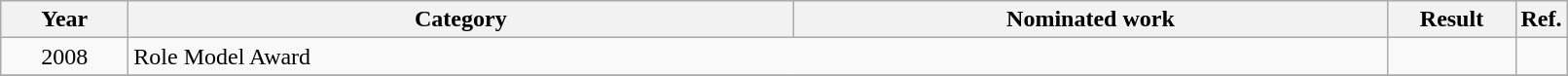<table class=wikitable>
<tr>
<th scope="col" style="width:5em;">Year</th>
<th scope="col" style="width:28em;">Category</th>
<th scope="col" style="width:25em;">Nominated work</th>
<th scope="col" style="width:5em;">Result</th>
<th>Ref.</th>
</tr>
<tr>
<td style="text-align:center;">2008</td>
<td colspan="2">Role Model Award</td>
<td></td>
<td align="center"></td>
</tr>
<tr>
</tr>
</table>
